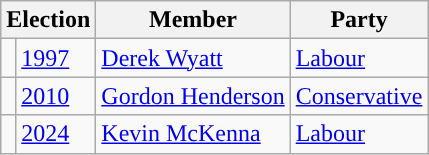<table class="wikitable">
<tr>
<th colspan="2">Election</th>
<th>Member</th>
<th>Party</th>
</tr>
<tr>
<td style="color:inherit;background-color: "></td>
<td><a href='#'>1997</a></td>
<td><a href='#'>Derek Wyatt</a></td>
<td><a href='#'>Labour</a></td>
</tr>
<tr>
<td style="color:inherit;background-color: "></td>
<td><a href='#'>2010</a></td>
<td><a href='#'>Gordon Henderson</a></td>
<td><a href='#'>Conservative</a></td>
</tr>
<tr>
<td style="color:inherit;background-color: "></td>
<td><a href='#'>2024</a></td>
<td><a href='#'>Kevin McKenna</a></td>
<td><a href='#'>Labour</a></td>
</tr>
</table>
